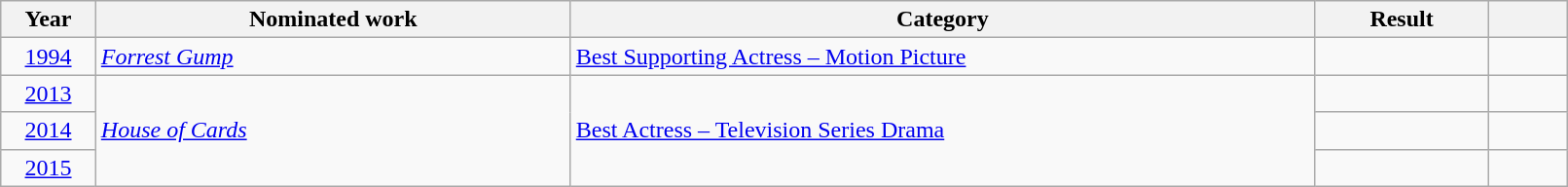<table class="wikitable plainrowheaders" style="width:85%;">
<tr>
<th width="6%" scope="col">Year</th>
<th width="30%" scope="col">Nominated work</th>
<th width="47%" scope="col">Category</th>
<th width="11%" scope="col">Result</th>
<th width="5%" scope="col" class="unsortable"></th>
</tr>
<tr>
<td style="text-align:center;"><a href='#'>1994</a></td>
<td><em><a href='#'>Forrest Gump</a></em></td>
<td><a href='#'>Best Supporting Actress – Motion Picture</a></td>
<td></td>
<td></td>
</tr>
<tr>
<td style="text-align:center;"><a href='#'>2013</a></td>
<td rowspan="3"><em><a href='#'>House of Cards</a></em></td>
<td rowspan="3"><a href='#'>Best Actress – Television Series Drama</a></td>
<td></td>
<td></td>
</tr>
<tr>
<td style="text-align:center;"><a href='#'>2014</a></td>
<td></td>
<td></td>
</tr>
<tr>
<td style="text-align:center;"><a href='#'>2015</a></td>
<td></td>
<td></td>
</tr>
</table>
